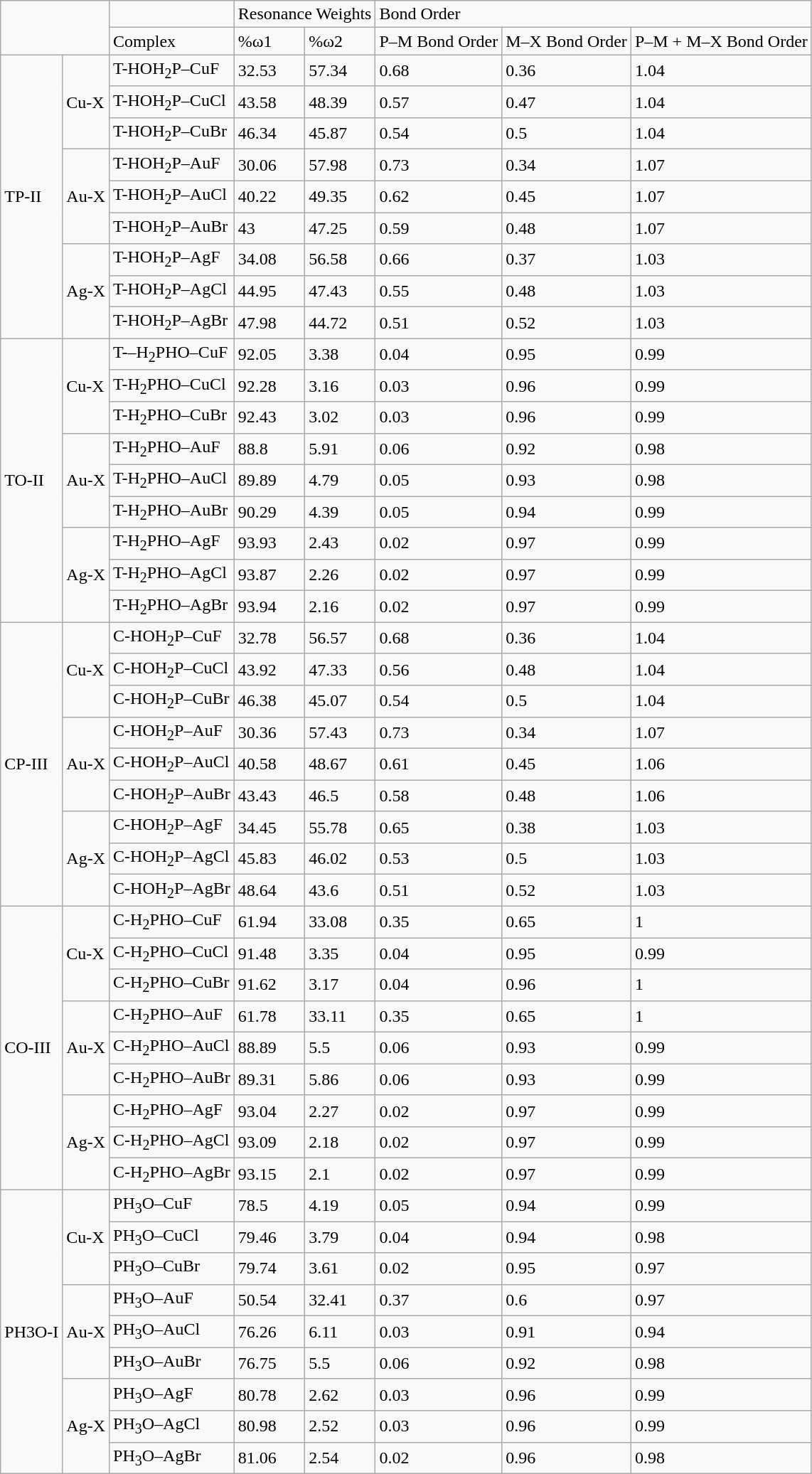<table class="wikitable mw-collapsible">
<tr>
<td colspan="2" rowspan="2"></td>
<td></td>
<td colspan="2">Resonance Weights</td>
<td colspan="3">Bond Order</td>
</tr>
<tr>
<td>Complex</td>
<td>%ω1</td>
<td>%ω2</td>
<td>P–M Bond Order</td>
<td>M–X Bond Order</td>
<td>P–M + M–X Bond Order</td>
</tr>
<tr>
<td rowspan="9">TP-II</td>
<td rowspan="3">Cu-X</td>
<td>T-HOH<sub>2</sub>P–CuF</td>
<td>32.53</td>
<td>57.34</td>
<td>0.68</td>
<td>0.36</td>
<td>1.04</td>
</tr>
<tr>
<td>T-HOH<sub>2</sub>P–CuCl</td>
<td>43.58</td>
<td>48.39</td>
<td>0.57</td>
<td>0.47</td>
<td>1.04</td>
</tr>
<tr>
<td>T-HOH<sub>2</sub>P–CuBr</td>
<td>46.34</td>
<td>45.87</td>
<td>0.54</td>
<td>0.5</td>
<td>1.04</td>
</tr>
<tr>
<td rowspan="3">Au-X</td>
<td>T-HOH<sub>2</sub>P–AuF</td>
<td>30.06</td>
<td>57.98</td>
<td>0.73</td>
<td>0.34</td>
<td>1.07</td>
</tr>
<tr>
<td>T-HOH<sub>2</sub>P–AuCl</td>
<td>40.22</td>
<td>49.35</td>
<td>0.62</td>
<td>0.45</td>
<td>1.07</td>
</tr>
<tr>
<td>T-HOH<sub>2</sub>P–AuBr</td>
<td>43</td>
<td>47.25</td>
<td>0.59</td>
<td>0.48</td>
<td>1.07</td>
</tr>
<tr>
<td rowspan="3">Ag-X</td>
<td>T-HOH<sub>2</sub>P–AgF</td>
<td>34.08</td>
<td>56.58</td>
<td>0.66</td>
<td>0.37</td>
<td>1.03</td>
</tr>
<tr>
<td>T-HOH<sub>2</sub>P–AgCl</td>
<td>44.95</td>
<td>47.43</td>
<td>0.55</td>
<td>0.48</td>
<td>1.03</td>
</tr>
<tr>
<td>T-HOH<sub>2</sub>P–AgBr</td>
<td>47.98</td>
<td>44.72</td>
<td>0.51</td>
<td>0.52</td>
<td>1.03</td>
</tr>
<tr>
<td rowspan="9">TO-II</td>
<td rowspan="3">Cu-X</td>
<td>T-–H<sub>2</sub>PHO–CuF</td>
<td>92.05</td>
<td>3.38</td>
<td>0.04</td>
<td>0.95</td>
<td>0.99</td>
</tr>
<tr>
<td>T-H<sub>2</sub>PHO–CuCl</td>
<td>92.28</td>
<td>3.16</td>
<td>0.03</td>
<td>0.96</td>
<td>0.99</td>
</tr>
<tr>
<td>T-H<sub>2</sub>PHO–CuBr</td>
<td>92.43</td>
<td>3.02</td>
<td>0.03</td>
<td>0.96</td>
<td>0.99</td>
</tr>
<tr>
<td rowspan="3">Au-X</td>
<td>T-H<sub>2</sub>PHO–AuF</td>
<td>88.8</td>
<td>5.91</td>
<td>0.06</td>
<td>0.92</td>
<td>0.98</td>
</tr>
<tr>
<td>T-H<sub>2</sub>PHO–AuCl</td>
<td>89.89</td>
<td>4.79</td>
<td>0.05</td>
<td>0.93</td>
<td>0.98</td>
</tr>
<tr>
<td>T-H<sub>2</sub>PHO–AuBr</td>
<td>90.29</td>
<td>4.39</td>
<td>0.05</td>
<td>0.94</td>
<td>0.99</td>
</tr>
<tr>
<td rowspan="3">Ag-X</td>
<td>T-H<sub>2</sub>PHO–AgF</td>
<td>93.93</td>
<td>2.43</td>
<td>0.02</td>
<td>0.97</td>
<td>0.99</td>
</tr>
<tr>
<td>T-H<sub>2</sub>PHO–AgCl</td>
<td>93.87</td>
<td>2.26</td>
<td>0.02</td>
<td>0.97</td>
<td>0.99</td>
</tr>
<tr>
<td>T-H<sub>2</sub>PHO–AgBr</td>
<td>93.94</td>
<td>2.16</td>
<td>0.02</td>
<td>0.97</td>
<td>0.99</td>
</tr>
<tr>
<td rowspan="9">CP-III</td>
<td rowspan="3">Cu-X</td>
<td>C-HOH<sub>2</sub>P–CuF</td>
<td>32.78</td>
<td>56.57</td>
<td>0.68</td>
<td>0.36</td>
<td>1.04</td>
</tr>
<tr>
<td>C-HOH<sub>2</sub>P–CuCl</td>
<td>43.92</td>
<td>47.33</td>
<td>0.56</td>
<td>0.48</td>
<td>1.04</td>
</tr>
<tr>
<td>C-HOH<sub>2</sub>P–CuBr</td>
<td>46.38</td>
<td>45.07</td>
<td>0.54</td>
<td>0.5</td>
<td>1.04</td>
</tr>
<tr>
<td rowspan="3">Au-X</td>
<td>C-HOH<sub>2</sub>P–AuF</td>
<td>30.36</td>
<td>57.43</td>
<td>0.73</td>
<td>0.34</td>
<td>1.07</td>
</tr>
<tr>
<td>C-HOH<sub>2</sub>P–AuCl</td>
<td>40.58</td>
<td>48.67</td>
<td>0.61</td>
<td>0.45</td>
<td>1.06</td>
</tr>
<tr>
<td>C-HOH<sub>2</sub>P–AuBr</td>
<td>43.43</td>
<td>46.5</td>
<td>0.58</td>
<td>0.48</td>
<td>1.06</td>
</tr>
<tr>
<td rowspan="3">Ag-X</td>
<td>C-HOH<sub>2</sub>P–AgF</td>
<td>34.45</td>
<td>55.78</td>
<td>0.65</td>
<td>0.38</td>
<td>1.03</td>
</tr>
<tr>
<td>C-HOH<sub>2</sub>P–AgCl</td>
<td>45.83</td>
<td>46.02</td>
<td>0.53</td>
<td>0.5</td>
<td>1.03</td>
</tr>
<tr>
<td>C-HOH<sub>2</sub>P–AgBr</td>
<td>48.64</td>
<td>43.6</td>
<td>0.51</td>
<td>0.52</td>
<td>1.03</td>
</tr>
<tr>
<td rowspan="9">CO-III</td>
<td rowspan="3">Cu-X</td>
<td>C-H<sub>2</sub>PHO–CuF</td>
<td>61.94</td>
<td>33.08</td>
<td>0.35</td>
<td>0.65</td>
<td>1</td>
</tr>
<tr>
<td>C-H<sub>2</sub>PHO–CuCl</td>
<td>91.48</td>
<td>3.35</td>
<td>0.04</td>
<td>0.95</td>
<td>0.99</td>
</tr>
<tr>
<td>C-H<sub>2</sub>PHO–CuBr</td>
<td>91.62</td>
<td>3.17</td>
<td>0.04</td>
<td>0.96</td>
<td>1</td>
</tr>
<tr>
<td rowspan="3">Au-X</td>
<td>C-H<sub>2</sub>PHO–AuF</td>
<td>61.78</td>
<td>33.11</td>
<td>0.35</td>
<td>0.65</td>
<td>1</td>
</tr>
<tr>
<td>C-H<sub>2</sub>PHO–AuCl</td>
<td>88.89</td>
<td>5.5</td>
<td>0.06</td>
<td>0.93</td>
<td>0.99</td>
</tr>
<tr>
<td>C-H<sub>2</sub>PHO–AuBr</td>
<td>89.31</td>
<td>5.86</td>
<td>0.06</td>
<td>0.93</td>
<td>0.99</td>
</tr>
<tr>
<td rowspan="3">Ag-X</td>
<td>C-H<sub>2</sub>PHO–AgF</td>
<td>93.04</td>
<td>2.27</td>
<td>0.02</td>
<td>0.97</td>
<td>0.99</td>
</tr>
<tr>
<td>C-H<sub>2</sub>PHO–AgCl</td>
<td>93.09</td>
<td>2.18</td>
<td>0.02</td>
<td>0.97</td>
<td>0.99</td>
</tr>
<tr>
<td>C-H<sub>2</sub>PHO–AgBr</td>
<td>93.15</td>
<td>2.1</td>
<td>0.02</td>
<td>0.97</td>
<td>0.99</td>
</tr>
<tr>
<td rowspan="9">PH3O-I</td>
<td rowspan="3">Cu-X</td>
<td>PH<sub>3</sub>O–CuF</td>
<td>78.5</td>
<td>4.19</td>
<td>0.05</td>
<td>0.94</td>
<td>0.99</td>
</tr>
<tr>
<td>PH<sub>3</sub>O–CuCl</td>
<td>79.46</td>
<td>3.79</td>
<td>0.04</td>
<td>0.94</td>
<td>0.98</td>
</tr>
<tr>
<td>PH<sub>3</sub>O–CuBr</td>
<td>79.74</td>
<td>3.61</td>
<td>0.02</td>
<td>0.95</td>
<td>0.97</td>
</tr>
<tr>
<td rowspan="3">Au-X</td>
<td>PH<sub>3</sub>O–AuF</td>
<td>50.54</td>
<td>32.41</td>
<td>0.37</td>
<td>0.6</td>
<td>0.97</td>
</tr>
<tr>
<td>PH<sub>3</sub>O–AuCl</td>
<td>76.26</td>
<td>6.11</td>
<td>0.03</td>
<td>0.91</td>
<td>0.94</td>
</tr>
<tr>
<td>PH<sub>3</sub>O–AuBr</td>
<td>76.75</td>
<td>5.5</td>
<td>0.06</td>
<td>0.92</td>
<td>0.98</td>
</tr>
<tr>
<td rowspan="3">Ag-X</td>
<td>PH<sub>3</sub>O–AgF</td>
<td>80.78</td>
<td>2.62</td>
<td>0.03</td>
<td>0.96</td>
<td>0.99</td>
</tr>
<tr>
<td>PH<sub>3</sub>O–AgCl</td>
<td>80.98</td>
<td>2.52</td>
<td>0.03</td>
<td>0.96</td>
<td>0.99</td>
</tr>
<tr>
<td>PH<sub>3</sub>O–AgBr</td>
<td>81.06</td>
<td>2.54</td>
<td>0.02</td>
<td>0.96</td>
<td>0.98</td>
</tr>
</table>
